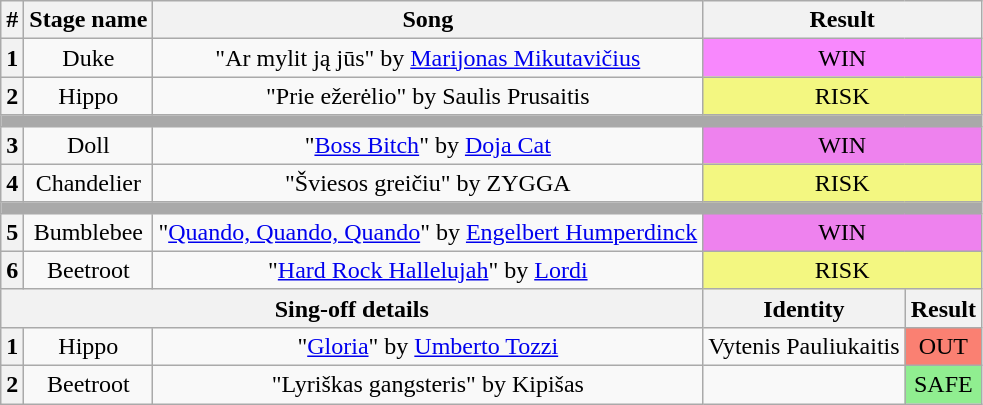<table class="wikitable plainrowheaders" style="text-align: center">
<tr>
<th>#</th>
<th>Stage name</th>
<th>Song</th>
<th colspan="2">Result</th>
</tr>
<tr>
<th>1</th>
<td>Duke</td>
<td>"Ar mylit ją jūs" by <a href='#'>Marijonas Mikutavičius</a></td>
<td colspan="2" bgcolor="#F888FD">WIN</td>
</tr>
<tr>
<th>2</th>
<td>Hippo</td>
<td>"Prie ežerėlio" by Saulis Prusaitis</td>
<td colspan="2" bgcolor="#F3F781">RISK</td>
</tr>
<tr>
<td colspan="5" style="background:darkgray"></td>
</tr>
<tr>
<th>3</th>
<td>Doll</td>
<td>"<a href='#'>Boss Bitch</a>" by <a href='#'>Doja Cat</a></td>
<td colspan="2" bgcolor="violet">WIN</td>
</tr>
<tr>
<th>4</th>
<td>Chandelier</td>
<td>"Šviesos greičiu" by ZYGGA</td>
<td colspan="2" bgcolor="#F3F781">RISK</td>
</tr>
<tr>
<td colspan="5" style="background:darkgray"></td>
</tr>
<tr>
<th>5</th>
<td>Bumblebee</td>
<td>"<a href='#'>Quando, Quando, Quando</a>" by <a href='#'>Engelbert Humperdinck</a></td>
<td colspan="2" bgcolor="violet">WIN</td>
</tr>
<tr>
<th>6</th>
<td>Beetroot</td>
<td>"<a href='#'>Hard Rock Hallelujah</a>" by <a href='#'>Lordi</a></td>
<td colspan="2" bgcolor="#F3F781">RISK</td>
</tr>
<tr>
<th colspan="3">Sing-off details</th>
<th>Identity</th>
<th>Result</th>
</tr>
<tr>
<th>1</th>
<td>Hippo</td>
<td>"<a href='#'>Gloria</a>" by <a href='#'>Umberto Tozzi</a></td>
<td>Vytenis Pauliukaitis</td>
<td bgcolor=salmon>OUT</td>
</tr>
<tr>
<th>2</th>
<td>Beetroot</td>
<td>"Lyriškas gangsteris" by Kipišas</td>
<td></td>
<td bgcolor="lightgreen">SAFE</td>
</tr>
</table>
